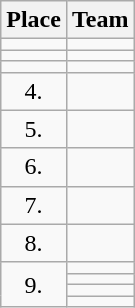<table class="wikitable">
<tr>
<th>Place</th>
<th style="text-align: left;">Team</th>
</tr>
<tr>
<td align="center"></td>
<td></td>
</tr>
<tr>
<td align="center"></td>
<td></td>
</tr>
<tr>
<td align="center"></td>
<td></td>
</tr>
<tr>
<td align="center">4.</td>
<td></td>
</tr>
<tr>
<td align="center">5.</td>
<td></td>
</tr>
<tr>
<td align="center">6.</td>
<td></td>
</tr>
<tr>
<td align="center">7.</td>
<td></td>
</tr>
<tr>
<td align="center">8.</td>
<td></td>
</tr>
<tr>
<td rowspan=4 align="center">9.</td>
<td></td>
</tr>
<tr>
<td></td>
</tr>
<tr>
<td></td>
</tr>
<tr>
<td></td>
</tr>
</table>
